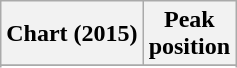<table class="wikitable sortable plainrowheaders" style="text-align:center;">
<tr>
<th>Chart (2015)</th>
<th>Peak <br> position</th>
</tr>
<tr>
</tr>
<tr>
</tr>
</table>
